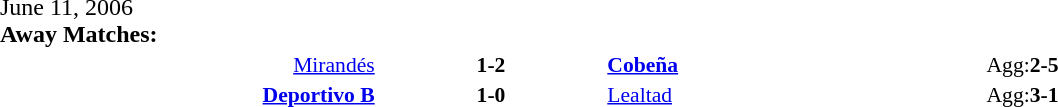<table width=100% cellspacing=1>
<tr>
<th width=20%></th>
<th width=12%></th>
<th width=20%></th>
<th></th>
</tr>
<tr>
<td>June 11, 2006<br><strong>Away Matches:</strong></td>
</tr>
<tr style=font-size:90%>
<td align=right><a href='#'>Mirandés</a></td>
<td align=center><strong>1-2</strong></td>
<td><strong><a href='#'>Cobeña</a></strong></td>
<td>Agg:<strong>2-5</strong></td>
</tr>
<tr style=font-size:90%>
<td align=right><strong><a href='#'>Deportivo B</a></strong></td>
<td align=center><strong>1-0</strong></td>
<td><a href='#'>Lealtad</a></td>
<td>Agg:<strong>3-1</strong></td>
</tr>
</table>
